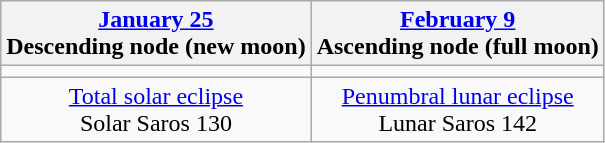<table class="wikitable">
<tr>
<th><a href='#'>January 25</a><br>Descending node (new moon)</th>
<th><a href='#'>February 9</a><br>Ascending node (full moon)</th>
</tr>
<tr>
<td></td>
<td></td>
</tr>
<tr align=center>
<td><a href='#'>Total solar eclipse</a><br>Solar Saros 130</td>
<td><a href='#'>Penumbral lunar eclipse</a><br>Lunar Saros 142</td>
</tr>
</table>
